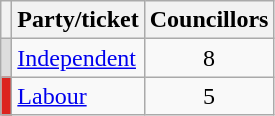<table class="wikitable">
<tr>
<th></th>
<th>Party/ticket</th>
<th>Councillors</th>
</tr>
<tr>
<td style="background:#DDDDDD"></td>
<td><a href='#'>Independent</a></td>
<td style="text-align: center;">8</td>
</tr>
<tr>
<td style="background:#DC241f"></td>
<td><a href='#'>Labour</a></td>
<td style="text-align: center;">5</td>
</tr>
</table>
